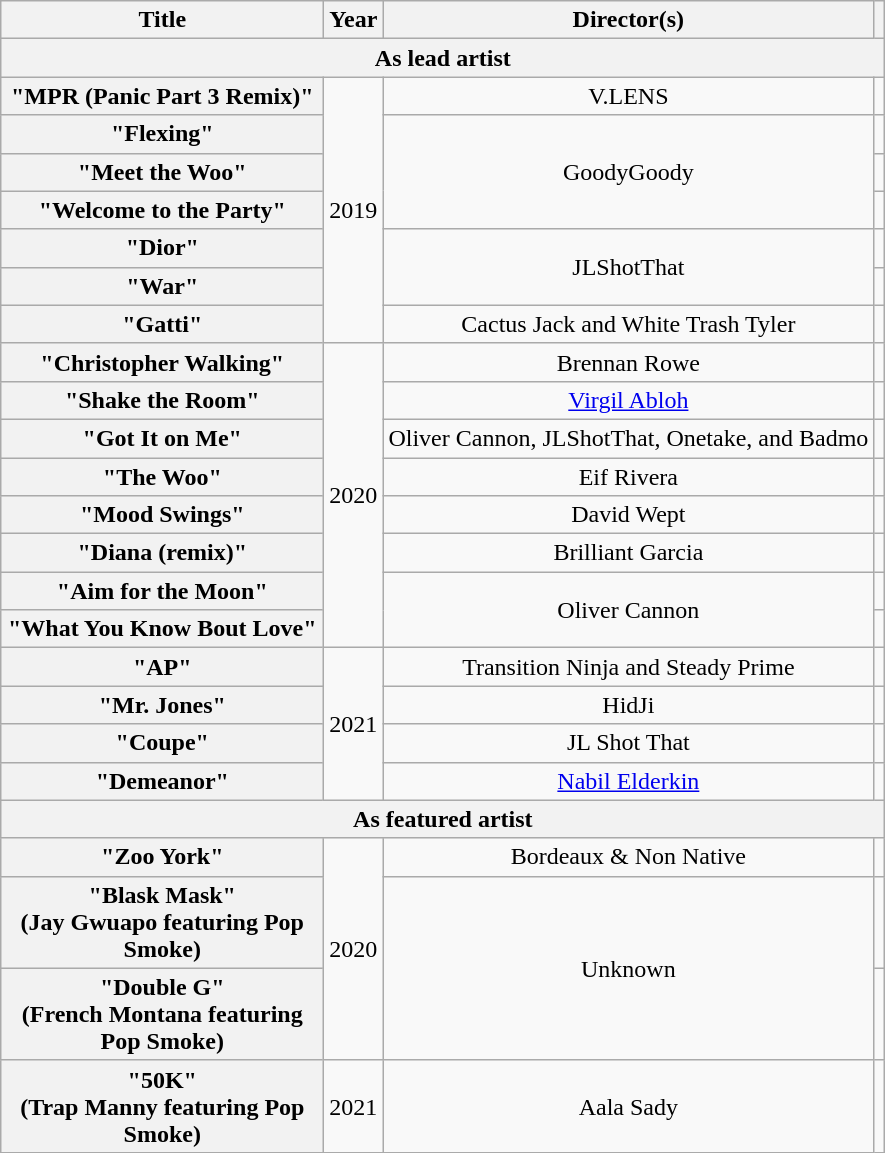<table class="wikitable plainrowheaders" style="text-align:center;">
<tr>
<th scope="col" style="width:13em;">Title</th>
<th scope="col" style="width:1em;">Year</th>
<th scope="col">Director(s)</th>
<th scope="col"></th>
</tr>
<tr>
<th scope="col" colspan="6">As lead artist</th>
</tr>
<tr>
<th scope="row">"MPR (Panic Part 3 Remix)"</th>
<td rowspan="7">2019</td>
<td>V.LENS</td>
<td></td>
</tr>
<tr>
<th scope="row">"Flexing"</th>
<td rowspan="3">GoodyGoody</td>
<td></td>
</tr>
<tr>
<th scope="row">"Meet the Woo"</th>
<td></td>
</tr>
<tr>
<th scope="row">"Welcome to the Party"</th>
<td></td>
</tr>
<tr>
<th scope="row">"Dior"</th>
<td rowspan="2">JLShotThat</td>
<td></td>
</tr>
<tr>
<th scope="row">"War"</th>
<td></td>
</tr>
<tr>
<th scope="row">"Gatti"</th>
<td>Cactus Jack and White Trash Tyler</td>
<td></td>
</tr>
<tr>
<th scope="row">"Christopher Walking"</th>
<td rowspan="8">2020</td>
<td>Brennan Rowe</td>
<td></td>
</tr>
<tr>
<th scope="row">"Shake the Room"</th>
<td><a href='#'>Virgil Abloh</a></td>
<td></td>
</tr>
<tr>
<th scope="row">"Got It on Me"</th>
<td>Oliver Cannon, JLShotThat, Onetake, and Badmo</td>
<td></td>
</tr>
<tr>
<th scope="row">"The Woo"</th>
<td>Eif Rivera</td>
<td></td>
</tr>
<tr>
<th scope="row">"Mood Swings"</th>
<td>David Wept</td>
<td></td>
</tr>
<tr>
<th scope="row">"Diana (remix)"</th>
<td>Brilliant Garcia</td>
<td></td>
</tr>
<tr>
<th scope="row">"Aim for the Moon"</th>
<td rowspan="2">Oliver Cannon</td>
<td></td>
</tr>
<tr>
<th scope="row">"What You Know Bout Love"</th>
<td></td>
</tr>
<tr>
<th scope="row">"AP"</th>
<td rowspan="4">2021</td>
<td>Transition Ninja and Steady Prime</td>
<td></td>
</tr>
<tr>
<th scope="row">"Mr. Jones"</th>
<td>HidJi</td>
<td></td>
</tr>
<tr>
<th scope="row">"Coupe"</th>
<td>JL Shot That</td>
<td></td>
</tr>
<tr>
<th scope="row">"Demeanor"</th>
<td><a href='#'>Nabil Elderkin</a></td>
<td></td>
</tr>
<tr>
<th scope="col" colspan="5">As featured artist</th>
</tr>
<tr>
<th scope="row">"Zoo York"<br></th>
<td rowspan="3">2020</td>
<td rowspan="1">Bordeaux & Non Native</td>
<td></td>
</tr>
<tr>
<th scope="row">"Blask Mask"<br><span>(Jay Gwuapo featuring Pop Smoke)</span></th>
<td rowspan="2">Unknown</td>
<td></td>
</tr>
<tr>
<th scope="row">"Double G"<br><span>(French Montana featuring Pop Smoke)</span></th>
<td></td>
</tr>
<tr>
<th scope="row">"50K"<br><span>(Trap Manny featuring Pop Smoke)</span></th>
<td rowspan="1">2021</td>
<td>Aala Sady</td>
<td></td>
</tr>
</table>
